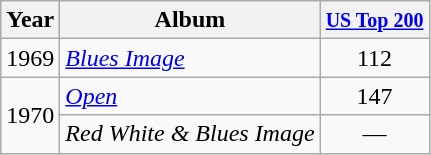<table class="wikitable">
<tr>
<th>Year</th>
<th>Album</th>
<th><small><a href='#'>US Top 200</a></small></th>
</tr>
<tr>
<td>1969</td>
<td><em><a href='#'>Blues Image</a></em></td>
<td style="text-align:center;">112</td>
</tr>
<tr>
<td rowspan="2">1970</td>
<td><em><a href='#'>Open</a></em></td>
<td style="text-align:center;">147</td>
</tr>
<tr>
<td><em>Red White & Blues Image</em></td>
<td style="text-align:center;">—</td>
</tr>
</table>
